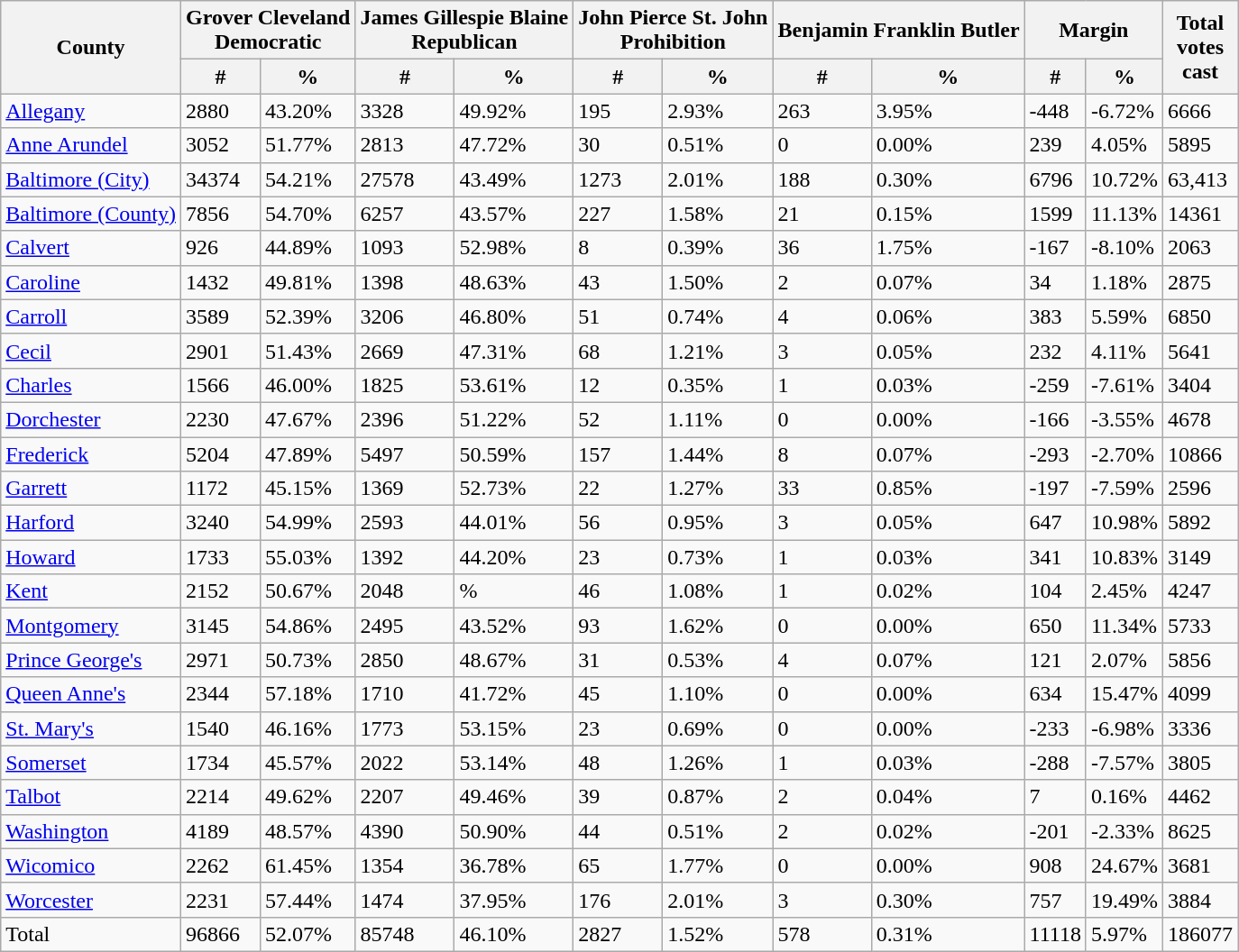<table class="wikitable sortable">
<tr>
<th rowspan="2">County</th>
<th colspan="2" >Grover Cleveland<br>Democratic</th>
<th colspan="2" >James Gillespie Blaine<br>Republican</th>
<th colspan="2" >John Pierce St. John<br>Prohibition</th>
<th colspan="2" >Benjamin Franklin Butler</th>
<th colspan="2">Margin</th>
<th rowspan="2">Total<br>votes<br>cast</th>
</tr>
<tr>
<th>#</th>
<th>%</th>
<th>#</th>
<th>%</th>
<th>#</th>
<th>%</th>
<th>#</th>
<th>%</th>
<th>#</th>
<th>%</th>
</tr>
<tr>
<td><a href='#'>Allegany</a></td>
<td>2880</td>
<td>43.20%</td>
<td>3328</td>
<td>49.92%</td>
<td>195</td>
<td>2.93%</td>
<td>263</td>
<td>3.95%</td>
<td>-448</td>
<td>-6.72%</td>
<td>6666</td>
</tr>
<tr>
<td><a href='#'>Anne Arundel</a></td>
<td>3052</td>
<td>51.77%</td>
<td>2813</td>
<td>47.72%</td>
<td>30</td>
<td>0.51%</td>
<td>0</td>
<td>0.00%</td>
<td>239</td>
<td>4.05%</td>
<td>5895</td>
</tr>
<tr>
<td><a href='#'>Baltimore (City)</a></td>
<td>34374</td>
<td>54.21%</td>
<td>27578</td>
<td>43.49%</td>
<td>1273</td>
<td>2.01%</td>
<td>188</td>
<td>0.30%</td>
<td>6796</td>
<td>10.72%</td>
<td>63,413</td>
</tr>
<tr>
<td><a href='#'>Baltimore (County)</a></td>
<td>7856</td>
<td>54.70%</td>
<td>6257</td>
<td>43.57%</td>
<td>227</td>
<td>1.58%</td>
<td>21</td>
<td>0.15%</td>
<td>1599</td>
<td>11.13%</td>
<td>14361</td>
</tr>
<tr>
<td><a href='#'>Calvert</a></td>
<td>926</td>
<td>44.89%</td>
<td>1093</td>
<td>52.98%</td>
<td>8</td>
<td>0.39%</td>
<td>36</td>
<td>1.75%</td>
<td>-167</td>
<td>-8.10%</td>
<td>2063</td>
</tr>
<tr>
<td><a href='#'>Caroline</a></td>
<td>1432</td>
<td>49.81%</td>
<td>1398</td>
<td>48.63%</td>
<td>43</td>
<td>1.50%</td>
<td>2</td>
<td>0.07%</td>
<td>34</td>
<td>1.18%</td>
<td>2875</td>
</tr>
<tr>
<td><a href='#'>Carroll</a></td>
<td>3589</td>
<td>52.39%</td>
<td>3206</td>
<td>46.80%</td>
<td>51</td>
<td>0.74%</td>
<td>4</td>
<td>0.06%</td>
<td>383</td>
<td>5.59%</td>
<td>6850</td>
</tr>
<tr>
<td><a href='#'>Cecil</a></td>
<td>2901</td>
<td>51.43%</td>
<td>2669</td>
<td>47.31%</td>
<td>68</td>
<td>1.21%</td>
<td>3</td>
<td>0.05%</td>
<td>232</td>
<td>4.11%</td>
<td>5641</td>
</tr>
<tr>
<td><a href='#'>Charles</a></td>
<td>1566</td>
<td>46.00%</td>
<td>1825</td>
<td>53.61%</td>
<td>12</td>
<td>0.35%</td>
<td>1</td>
<td>0.03%</td>
<td>-259</td>
<td>-7.61%</td>
<td>3404</td>
</tr>
<tr>
<td><a href='#'>Dorchester</a></td>
<td>2230</td>
<td>47.67%</td>
<td>2396</td>
<td>51.22%</td>
<td>52</td>
<td>1.11%</td>
<td>0</td>
<td>0.00%</td>
<td>-166</td>
<td>-3.55%</td>
<td>4678</td>
</tr>
<tr>
<td><a href='#'>Frederick</a></td>
<td>5204</td>
<td>47.89%</td>
<td>5497</td>
<td>50.59%</td>
<td>157</td>
<td>1.44%</td>
<td>8</td>
<td>0.07%</td>
<td>-293</td>
<td>-2.70%</td>
<td>10866</td>
</tr>
<tr>
<td><a href='#'>Garrett</a></td>
<td>1172</td>
<td>45.15%</td>
<td>1369</td>
<td>52.73%</td>
<td>22</td>
<td>1.27%</td>
<td>33</td>
<td>0.85%</td>
<td>-197</td>
<td>-7.59%</td>
<td>2596</td>
</tr>
<tr>
<td><a href='#'>Harford</a></td>
<td>3240</td>
<td>54.99%</td>
<td>2593</td>
<td>44.01%</td>
<td>56</td>
<td>0.95%</td>
<td>3</td>
<td>0.05%</td>
<td>647</td>
<td>10.98%</td>
<td>5892</td>
</tr>
<tr>
<td><a href='#'>Howard</a></td>
<td>1733</td>
<td>55.03%</td>
<td>1392</td>
<td>44.20%</td>
<td>23</td>
<td>0.73%</td>
<td>1</td>
<td>0.03%</td>
<td>341</td>
<td>10.83%</td>
<td>3149</td>
</tr>
<tr>
<td><a href='#'>Kent</a></td>
<td>2152</td>
<td>50.67%</td>
<td>2048</td>
<td>%</td>
<td>46</td>
<td>1.08%</td>
<td>1</td>
<td>0.02%</td>
<td>104</td>
<td>2.45%</td>
<td>4247</td>
</tr>
<tr>
<td><a href='#'>Montgomery</a></td>
<td>3145</td>
<td>54.86%</td>
<td>2495</td>
<td>43.52%</td>
<td>93</td>
<td>1.62%</td>
<td>0</td>
<td>0.00%</td>
<td>650</td>
<td>11.34%</td>
<td>5733</td>
</tr>
<tr>
<td><a href='#'>Prince George's</a></td>
<td>2971</td>
<td>50.73%</td>
<td>2850</td>
<td>48.67%</td>
<td>31</td>
<td>0.53%</td>
<td>4</td>
<td>0.07%</td>
<td>121</td>
<td>2.07%</td>
<td>5856</td>
</tr>
<tr>
<td><a href='#'>Queen Anne's</a></td>
<td>2344</td>
<td>57.18%</td>
<td>1710</td>
<td>41.72%</td>
<td>45</td>
<td>1.10%</td>
<td>0</td>
<td>0.00%</td>
<td>634</td>
<td>15.47%</td>
<td>4099</td>
</tr>
<tr>
<td><a href='#'>St. Mary's</a></td>
<td>1540</td>
<td>46.16%</td>
<td>1773</td>
<td>53.15%</td>
<td>23</td>
<td>0.69%</td>
<td>0</td>
<td>0.00%</td>
<td>-233</td>
<td>-6.98%</td>
<td>3336</td>
</tr>
<tr>
<td><a href='#'>Somerset</a></td>
<td>1734</td>
<td>45.57%</td>
<td>2022</td>
<td>53.14%</td>
<td>48</td>
<td>1.26%</td>
<td>1</td>
<td>0.03%</td>
<td>-288</td>
<td>-7.57%</td>
<td>3805</td>
</tr>
<tr>
<td><a href='#'>Talbot</a></td>
<td>2214</td>
<td>49.62%</td>
<td>2207</td>
<td>49.46%</td>
<td>39</td>
<td>0.87%</td>
<td>2</td>
<td>0.04%</td>
<td>7</td>
<td>0.16%</td>
<td>4462</td>
</tr>
<tr>
<td><a href='#'>Washington</a></td>
<td>4189</td>
<td>48.57%</td>
<td>4390</td>
<td>50.90%</td>
<td>44</td>
<td>0.51%</td>
<td>2</td>
<td>0.02%</td>
<td>-201</td>
<td>-2.33%</td>
<td>8625</td>
</tr>
<tr>
<td><a href='#'>Wicomico</a></td>
<td>2262</td>
<td>61.45%</td>
<td>1354</td>
<td>36.78%</td>
<td>65</td>
<td>1.77%</td>
<td>0</td>
<td>0.00%</td>
<td>908</td>
<td>24.67%</td>
<td>3681</td>
</tr>
<tr>
<td><a href='#'>Worcester</a></td>
<td>2231</td>
<td>57.44%</td>
<td>1474</td>
<td>37.95%</td>
<td>176</td>
<td>2.01%</td>
<td>3</td>
<td>0.30%</td>
<td>757</td>
<td>19.49%</td>
<td>3884</td>
</tr>
<tr>
<td>Total</td>
<td>96866</td>
<td>52.07%</td>
<td>85748</td>
<td>46.10%</td>
<td>2827</td>
<td>1.52%</td>
<td>578</td>
<td>0.31%</td>
<td>11118</td>
<td>5.97%</td>
<td>186077</td>
</tr>
</table>
